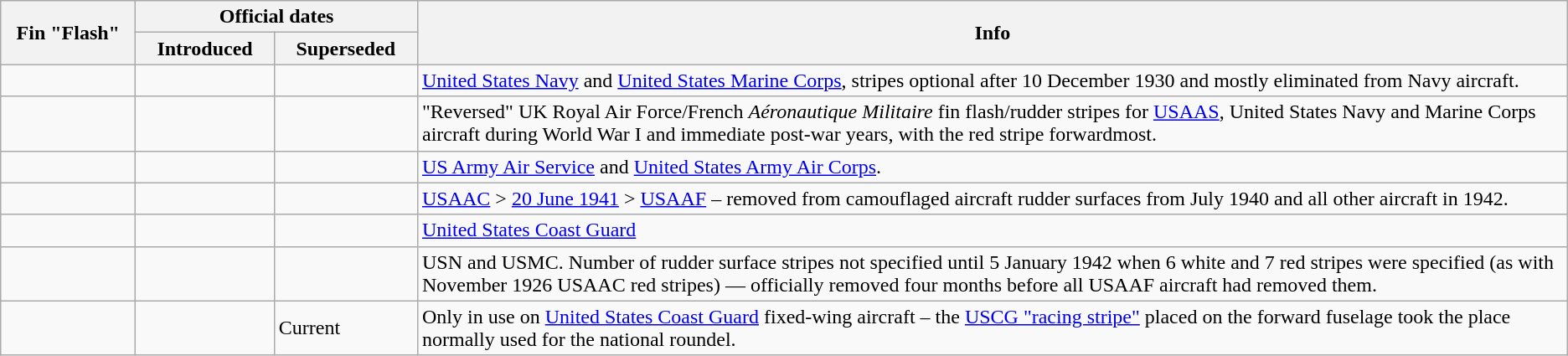<table class="wikitable">
<tr>
<th scope="col" width="100px" rowspan=2>Fin "Flash"</th>
<th scope="col" width="18%" colspan=2>Official dates</th>
<th rowspan=2>Info</th>
</tr>
<tr>
<th>Introduced</th>
<th>Superseded</th>
</tr>
<tr>
<td align="center"></td>
<td><br></td>
<td><br></td>
<td><a href='#'>United States Navy</a> and <a href='#'>United States Marine Corps</a>, stripes optional after 10 December 1930 and mostly eliminated from Navy aircraft.</td>
</tr>
<tr>
<td align="center"></td>
<td></td>
<td></td>
<td>"Reversed" UK Royal Air Force/French <em>Aéronautique Militaire</em> fin flash/rudder stripes for <a href='#'>USAAS</a>, United States Navy and Marine Corps aircraft during World War I and immediate post-war years, with the red stripe forwardmost.</td>
</tr>
<tr>
<td align="center"></td>
<td></td>
<td></td>
<td><a href='#'>US Army Air Service</a> and <a href='#'>United States Army Air Corps</a>.</td>
</tr>
<tr>
<td align="center"></td>
<td></td>
<td></td>
<td><a href='#'>USAAC</a> > <a href='#'>20 June 1941</a> > <a href='#'>USAAF</a> – removed from camouflaged aircraft rudder surfaces from July 1940 and all other aircraft in 1942.</td>
</tr>
<tr>
<td align="center"></td>
<td></td>
<td></td>
<td><a href='#'>United States Coast Guard</a></td>
</tr>
<tr>
<td align="center"></td>
<td></td>
<td></td>
<td>USN and USMC. Number of rudder surface stripes not specified until 5 January 1942 when 6 white and 7 red stripes were specified (as with November 1926 USAAC red stripes) — officially removed four months before all USAAF aircraft had removed them.</td>
</tr>
<tr>
<td align="center"></td>
<td></td>
<td>Current</td>
<td>Only in use on <a href='#'>United States Coast Guard</a> fixed-wing aircraft – the <a href='#'>USCG "racing stripe"</a> placed on the forward fuselage took the place normally used for the national roundel.</td>
</tr>
</table>
